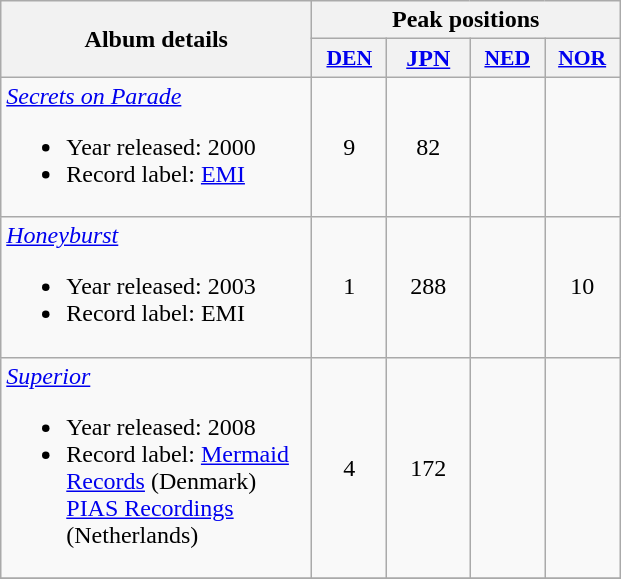<table class="wikitable">
<tr>
<th align="center" rowspan="2" width="200">Album details</th>
<th align="center" colspan="4" width="20">Peak positions</th>
</tr>
<tr>
<th scope="col" style="width:3em;font-size:90%;"><a href='#'>DEN</a><br></th>
<th style="width:3em;"><a href='#'>JPN</a> <br></th>
<th scope="col" style="width:3em;font-size:90%;"><a href='#'>NED</a><br></th>
<th scope="col" style="width:3em;font-size:90%;"><a href='#'>NOR</a><br></th>
</tr>
<tr>
<td><em><a href='#'>Secrets on Parade</a></em><br><ul><li>Year released: 2000</li><li>Record label: <a href='#'>EMI</a></li></ul></td>
<td style="text-align:center;">9</td>
<td style="text-align:center;">82</td>
<td style="text-align:center;"></td>
<td style="text-align:center;"></td>
</tr>
<tr>
<td><em><a href='#'>Honeyburst</a></em><br><ul><li>Year released: 2003</li><li>Record label: EMI</li></ul></td>
<td style="text-align:center;">1</td>
<td style="text-align:center;">288</td>
<td style="text-align:center;"></td>
<td style="text-align:center;">10</td>
</tr>
<tr>
<td><em><a href='#'>Superior</a></em><br><ul><li>Year released: 2008</li><li>Record label: <a href='#'>Mermaid Records</a> (Denmark)<br> <a href='#'>PIAS Recordings</a> (Netherlands)</li></ul></td>
<td style="text-align:center;">4</td>
<td style="text-align:center;">172</td>
<td style="text-align:center;"></td>
<td style="text-align:center;"></td>
</tr>
<tr>
</tr>
</table>
